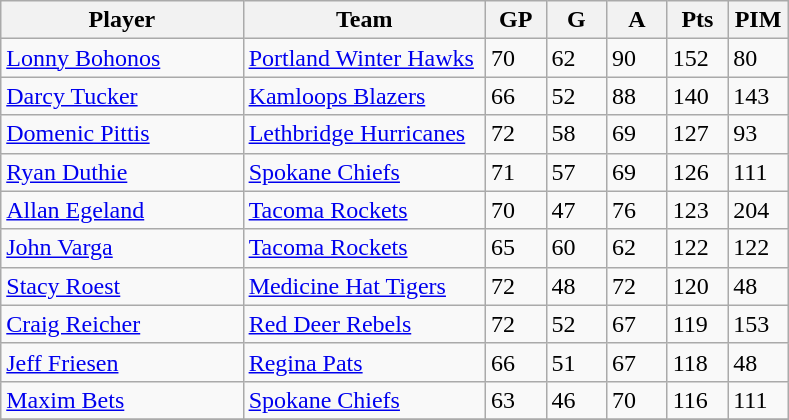<table class="wikitable">
<tr>
<th width="30%">Player</th>
<th width="30%">Team</th>
<th width="7.5%">GP</th>
<th width="7.5%">G</th>
<th width="7.5%">A</th>
<th width="7.5%">Pts</th>
<th width="7.5%">PIM</th>
</tr>
<tr>
<td><a href='#'>Lonny Bohonos</a></td>
<td><a href='#'>Portland Winter Hawks</a></td>
<td>70</td>
<td>62</td>
<td>90</td>
<td>152</td>
<td>80</td>
</tr>
<tr>
<td><a href='#'>Darcy Tucker</a></td>
<td><a href='#'>Kamloops Blazers</a></td>
<td>66</td>
<td>52</td>
<td>88</td>
<td>140</td>
<td>143</td>
</tr>
<tr>
<td><a href='#'>Domenic Pittis</a></td>
<td><a href='#'>Lethbridge Hurricanes</a></td>
<td>72</td>
<td>58</td>
<td>69</td>
<td>127</td>
<td>93</td>
</tr>
<tr>
<td><a href='#'>Ryan Duthie</a></td>
<td><a href='#'>Spokane Chiefs</a></td>
<td>71</td>
<td>57</td>
<td>69</td>
<td>126</td>
<td>111</td>
</tr>
<tr>
<td><a href='#'>Allan Egeland</a></td>
<td><a href='#'>Tacoma Rockets</a></td>
<td>70</td>
<td>47</td>
<td>76</td>
<td>123</td>
<td>204</td>
</tr>
<tr>
<td><a href='#'>John Varga</a></td>
<td><a href='#'>Tacoma Rockets</a></td>
<td>65</td>
<td>60</td>
<td>62</td>
<td>122</td>
<td>122</td>
</tr>
<tr>
<td><a href='#'>Stacy Roest</a></td>
<td><a href='#'>Medicine Hat Tigers</a></td>
<td>72</td>
<td>48</td>
<td>72</td>
<td>120</td>
<td>48</td>
</tr>
<tr>
<td><a href='#'>Craig Reicher</a></td>
<td><a href='#'>Red Deer Rebels</a></td>
<td>72</td>
<td>52</td>
<td>67</td>
<td>119</td>
<td>153</td>
</tr>
<tr>
<td><a href='#'>Jeff Friesen</a></td>
<td><a href='#'>Regina Pats</a></td>
<td>66</td>
<td>51</td>
<td>67</td>
<td>118</td>
<td>48</td>
</tr>
<tr>
<td><a href='#'>Maxim Bets</a></td>
<td><a href='#'>Spokane Chiefs</a></td>
<td>63</td>
<td>46</td>
<td>70</td>
<td>116</td>
<td>111</td>
</tr>
<tr>
</tr>
</table>
